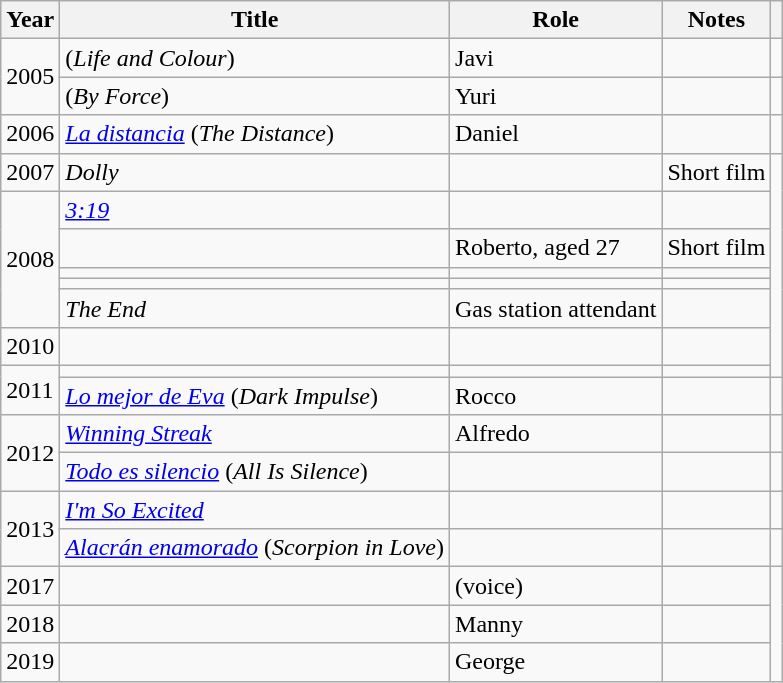<table class="wikitable sortable">
<tr>
<th>Year</th>
<th>Title</th>
<th>Role</th>
<th>Notes</th>
<th></th>
</tr>
<tr>
<td rowspan="2">2005</td>
<td> (<em>Life and Colour</em>)</td>
<td>Javi</td>
<td></td>
<td align = "center"></td>
</tr>
<tr>
<td> (<em>By Force</em>)</td>
<td>Yuri</td>
<td></td>
<td align = "center"></td>
</tr>
<tr>
<td>2006</td>
<td><em><a href='#'>La distancia</a></em> (<em>The Distance</em>)</td>
<td>Daniel</td>
<td></td>
<td></td>
</tr>
<tr>
<td>2007</td>
<td><em>Dolly</em></td>
<td></td>
<td>Short film</td>
</tr>
<tr>
<td rowspan="5">2008</td>
<td><em><a href='#'>3:19</a></em></td>
<td></td>
<td></td>
</tr>
<tr>
<td></td>
<td>Roberto, aged 27</td>
<td>Short film</td>
</tr>
<tr>
<td></td>
<td></td>
<td></td>
</tr>
<tr>
<td></td>
<td></td>
<td></td>
</tr>
<tr>
<td><em>The End</em></td>
<td>Gas station attendant</td>
<td></td>
</tr>
<tr>
<td>2010</td>
<td></td>
<td></td>
<td></td>
</tr>
<tr>
<td rowspan="2">2011</td>
<td></td>
<td></td>
<td></td>
</tr>
<tr>
<td><em><a href='#'>Lo mejor de Eva</a></em> (<em>Dark Impulse</em>)</td>
<td>Rocco</td>
<td></td>
<td></td>
</tr>
<tr>
<td rowspan="2">2012</td>
<td><em><a href='#'>Winning Streak</a></em></td>
<td>Alfredo</td>
<td></td>
</tr>
<tr>
<td><em><a href='#'>Todo es silencio</a></em> (<em>All Is Silence</em>)</td>
<td></td>
<td></td>
<td align = "center"></td>
</tr>
<tr>
<td rowspan="2">2013</td>
<td><em><a href='#'>I'm So Excited</a></em></td>
<td></td>
<td></td>
</tr>
<tr>
<td><em><a href='#'>Alacrán enamorado</a></em> (<em>Scorpion in Love</em>)</td>
<td></td>
<td></td>
<td></td>
</tr>
<tr>
<td>2017</td>
<td></td>
<td> (voice)</td>
<td></td>
</tr>
<tr>
<td>2018</td>
<td></td>
<td>Manny</td>
<td></td>
</tr>
<tr>
<td>2019</td>
<td></td>
<td>George</td>
<td></td>
</tr>
</table>
